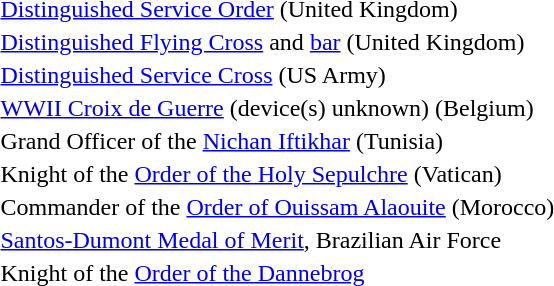<table>
<tr>
<td> <a href='#'>Distinguished Service Order</a> (United Kingdom)</td>
</tr>
<tr>
<td> <a href='#'>Distinguished Flying Cross</a> and <a href='#'>bar</a> (United Kingdom)</td>
</tr>
<tr>
<td> <a href='#'>Distinguished Service Cross</a> (US Army)</td>
</tr>
<tr>
<td> <a href='#'>WWII Croix de Guerre</a> (device(s) unknown) (Belgium)</td>
</tr>
<tr>
<td> Grand Officer of the <a href='#'>Nichan Iftikhar</a> (Tunisia)</td>
</tr>
<tr>
<td> Knight of the <a href='#'>Order of the Holy Sepulchre</a> (Vatican)</td>
</tr>
<tr>
<td> Commander of the <a href='#'>Order of Ouissam Alaouite</a> (Morocco)</td>
</tr>
<tr>
<td> <a href='#'>Santos-Dumont Medal of Merit</a>, Brazilian Air Force</td>
</tr>
<tr>
<td> Knight of the <a href='#'>Order of the Dannebrog</a></td>
</tr>
</table>
